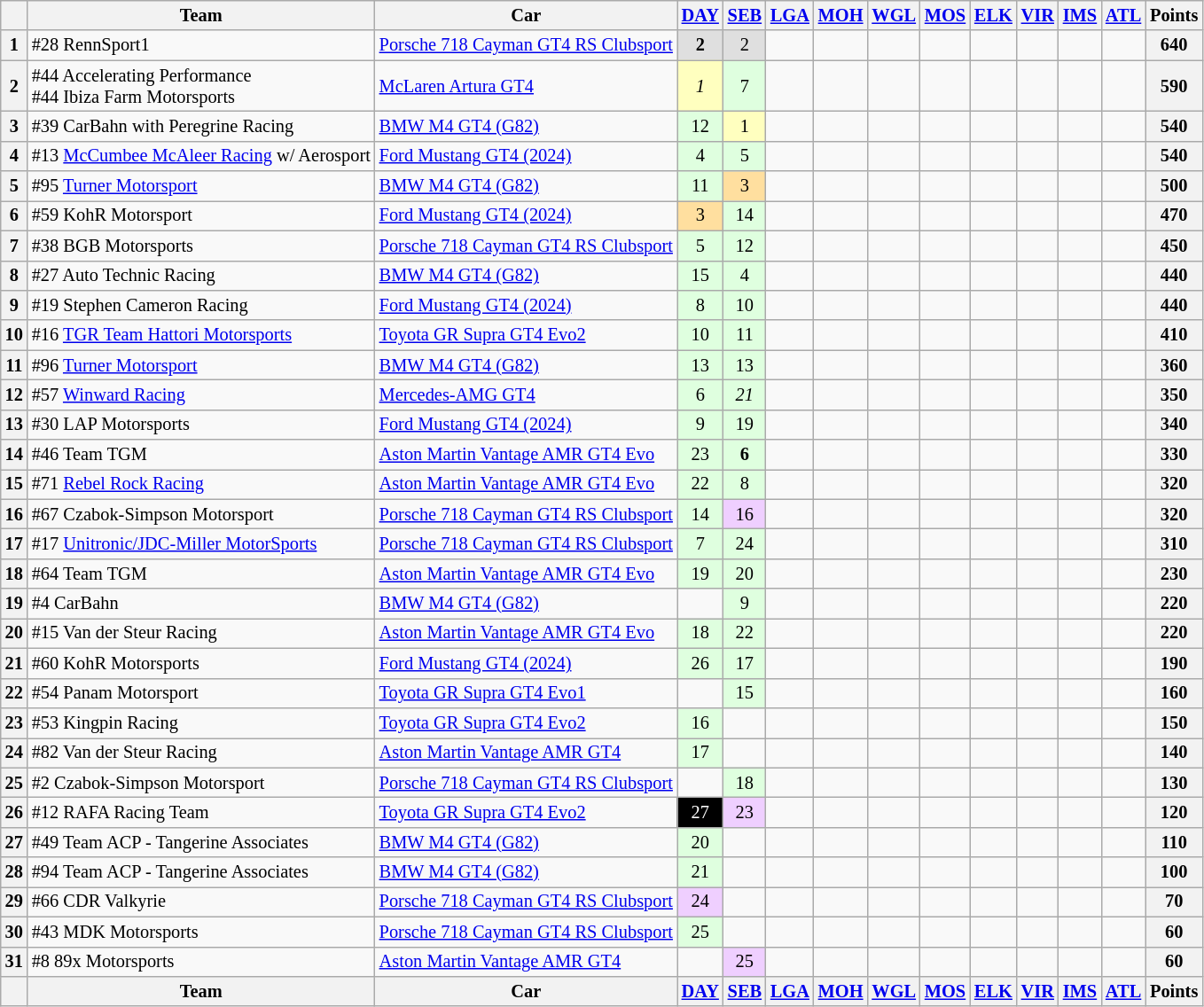<table class="wikitable" style="font-size:85%; text-align:center;">
<tr>
<th></th>
<th>Team</th>
<th>Car</th>
<th><a href='#'>DAY</a></th>
<th><a href='#'>SEB</a></th>
<th><a href='#'>LGA</a></th>
<th><a href='#'>MOH</a></th>
<th><a href='#'>WGL</a></th>
<th><a href='#'>MOS</a></th>
<th><a href='#'>ELK</a></th>
<th><a href='#'>VIR</a></th>
<th><a href='#'>IMS</a></th>
<th><a href='#'>ATL</a></th>
<th>Points</th>
</tr>
<tr>
<th>1</th>
<td align=left>#28 RennSport1</td>
<td align=left><a href='#'>Porsche 718 Cayman GT4 RS Clubsport</a></td>
<td style="background:#dfdfdf"><strong>2</strong></td>
<td style="background:#dfdfdf">2</td>
<td style="background:#"></td>
<td style="background:#"></td>
<td style="background:#"></td>
<td style="background:#"></td>
<td style="background:#"></td>
<td style="background:#"></td>
<td style="background:#"></td>
<td style="background:#"></td>
<th>640</th>
</tr>
<tr>
<th>2</th>
<td align=left>#44 Accelerating Performance<br>#44 Ibiza Farm Motorsports</td>
<td align=left><a href='#'>McLaren Artura GT4</a></td>
<td style="background:#ffffbf"><em>1</em></td>
<td style="background:#dfffdf">7</td>
<td style="background:#"></td>
<td style="background:#"></td>
<td style="background:#"></td>
<td style="background:#"></td>
<td style="background:#"></td>
<td style="background:#"></td>
<td style="background:#"></td>
<td style="background:#"></td>
<th>590</th>
</tr>
<tr>
<th>3</th>
<td align=left>#39 CarBahn with Peregrine Racing</td>
<td align=left><a href='#'>BMW M4 GT4 (G82)</a></td>
<td style="background:#dfffdf">12</td>
<td style="background:#ffffbf">1</td>
<td style="background:#"></td>
<td style="background:#"></td>
<td style="background:#"></td>
<td style="background:#"></td>
<td style="background:#"></td>
<td style="background:#"></td>
<td style="background:#"></td>
<td style="background:#"></td>
<th>540</th>
</tr>
<tr>
<th>4</th>
<td align=left>#13 <a href='#'>McCumbee McAleer Racing</a> w/ Aerosport</td>
<td align=left><a href='#'>Ford Mustang GT4 (2024)</a></td>
<td style="background:#dfffdf">4</td>
<td style="background:#dfffdf">5</td>
<td style="background:#"></td>
<td style="background:#"></td>
<td style="background:#"></td>
<td style="background:#"></td>
<td style="background:#"></td>
<td style="background:#"></td>
<td style="background:#"></td>
<td style="background:#"></td>
<th>540</th>
</tr>
<tr>
<th>5</th>
<td align=left>#95 <a href='#'>Turner Motorsport</a></td>
<td align=left><a href='#'>BMW M4 GT4 (G82)</a></td>
<td style="background:#dfffdf">11</td>
<td style="background:#ffdf9f">3</td>
<td style="background:#"></td>
<td style="background:#"></td>
<td style="background:#"></td>
<td style="background:#"></td>
<td style="background:#"></td>
<td style="background:#"></td>
<td style="background:#"></td>
<td style="background:#"></td>
<th>500</th>
</tr>
<tr>
<th>6</th>
<td align=left>#59 KohR Motorsport</td>
<td align=left><a href='#'>Ford Mustang GT4 (2024)</a></td>
<td style="background:#ffdf9f">3</td>
<td style="background:#dfffdf">14</td>
<td style="background:#"></td>
<td style="background:#"></td>
<td style="background:#"></td>
<td style="background:#"></td>
<td style="background:#"></td>
<td style="background:#"></td>
<td style="background:#"></td>
<td style="background:#"></td>
<th>470</th>
</tr>
<tr>
<th>7</th>
<td align=left>#38 BGB Motorsports</td>
<td align=left><a href='#'>Porsche 718 Cayman GT4 RS Clubsport</a></td>
<td style="background:#dfffdf">5</td>
<td style="background:#dfffdf">12</td>
<td style="background:#"></td>
<td style="background:#"></td>
<td style="background:#"></td>
<td style="background:#"></td>
<td style="background:#"></td>
<td style="background:#"></td>
<td style="background:#"></td>
<td style="background:#"></td>
<th>450</th>
</tr>
<tr>
<th>8</th>
<td align=left>#27 Auto Technic Racing</td>
<td align=left><a href='#'>BMW M4 GT4 (G82)</a></td>
<td style="background:#dfffdf">15</td>
<td style="background:#dfffdf">4</td>
<td style="background:#"></td>
<td style="background:#"></td>
<td style="background:#"></td>
<td style="background:#"></td>
<td style="background:#"></td>
<td style="background:#"></td>
<td style="background:#"></td>
<td style="background:#"></td>
<th>440</th>
</tr>
<tr>
<th>9</th>
<td align=left>#19 Stephen Cameron Racing</td>
<td align=left><a href='#'>Ford Mustang GT4 (2024)</a></td>
<td style="background:#dfffdf">8</td>
<td style="background:#dfffdf">10</td>
<td style="background:#"></td>
<td style="background:#"></td>
<td style="background:#"></td>
<td style="background:#"></td>
<td style="background:#"></td>
<td style="background:#"></td>
<td style="background:#"></td>
<td style="background:#"></td>
<th>440</th>
</tr>
<tr>
<th>10</th>
<td align=left>#16 <a href='#'>TGR Team Hattori Motorsports</a></td>
<td align=left><a href='#'>Toyota GR Supra GT4 Evo2</a></td>
<td style="background:#dfffdf">10</td>
<td style="background:#dfffdf">11</td>
<td style="background:#"></td>
<td style="background:#"></td>
<td style="background:#"></td>
<td style="background:#"></td>
<td style="background:#"></td>
<td style="background:#"></td>
<td style="background:#"></td>
<td style="background:#"></td>
<th>410</th>
</tr>
<tr>
<th>11</th>
<td align=left>#96 <a href='#'>Turner Motorsport</a></td>
<td align=left><a href='#'>BMW M4 GT4 (G82)</a></td>
<td style="background:#dfffdf">13</td>
<td style="background:#dfffdf">13</td>
<td style="background:#"></td>
<td style="background:#"></td>
<td style="background:#"></td>
<td style="background:#"></td>
<td style="background:#"></td>
<td style="background:#"></td>
<td style="background:#"></td>
<td style="background:#"></td>
<th>360</th>
</tr>
<tr>
<th>12</th>
<td align=left>#57 <a href='#'>Winward Racing</a></td>
<td align=left><a href='#'>Mercedes-AMG GT4</a></td>
<td style="background:#dfffdf">6</td>
<td style="background:#dfffdf"><em>21</em></td>
<td style="background:#"></td>
<td style="background:#"></td>
<td style="background:#"></td>
<td style="background:#"></td>
<td style="background:#"></td>
<td style="background:#"></td>
<td style="background:#"></td>
<td style="background:#"></td>
<th>350</th>
</tr>
<tr>
<th>13</th>
<td align=left>#30 LAP Motorsports</td>
<td align=left><a href='#'>Ford Mustang GT4 (2024)</a></td>
<td style="background:#dfffdf">9</td>
<td style="background:#dfffdf">19</td>
<td style="background:#"></td>
<td style="background:#"></td>
<td style="background:#"></td>
<td style="background:#"></td>
<td style="background:#"></td>
<td style="background:#"></td>
<td style="background:#"></td>
<td style="background:#"></td>
<th>340</th>
</tr>
<tr>
<th>14</th>
<td align=left>#46 Team TGM</td>
<td align=left><a href='#'>Aston Martin Vantage AMR GT4 Evo</a></td>
<td style="background:#dfffdf">23</td>
<td style="background:#dfffdf"><strong>6</strong></td>
<td style="background:#"></td>
<td style="background:#"></td>
<td style="background:#"></td>
<td style="background:#"></td>
<td style="background:#"></td>
<td style="background:#"></td>
<td style="background:#"></td>
<td style="background:#"></td>
<th>330</th>
</tr>
<tr>
<th>15</th>
<td align=left>#71 <a href='#'>Rebel Rock Racing</a></td>
<td align=left><a href='#'>Aston Martin Vantage AMR GT4 Evo</a></td>
<td style="background:#dfffdf">22</td>
<td style="background:#dfffdf">8</td>
<td style="background:#"></td>
<td style="background:#"></td>
<td style="background:#"></td>
<td style="background:#"></td>
<td style="background:#"></td>
<td style="background:#"></td>
<td style="background:#"></td>
<td style="background:#"></td>
<th>320</th>
</tr>
<tr>
<th>16</th>
<td align=left>#67 Czabok-Simpson Motorsport</td>
<td align=left><a href='#'>Porsche 718 Cayman GT4 RS Clubsport</a></td>
<td style="background:#dfffdf">14</td>
<td style="background:#efcfff">16</td>
<td style="background:#"></td>
<td style="background:#"></td>
<td style="background:#"></td>
<td style="background:#"></td>
<td style="background:#"></td>
<td style="background:#"></td>
<td style="background:#"></td>
<td style="background:#"></td>
<th>320</th>
</tr>
<tr>
<th>17</th>
<td align=left>#17 <a href='#'>Unitronic/JDC-Miller MotorSports</a></td>
<td align=left><a href='#'>Porsche 718 Cayman GT4 RS Clubsport</a></td>
<td style="background:#dfffdf">7</td>
<td style="background:#dfffdf">24</td>
<td style="background:#"></td>
<td style="background:#"></td>
<td style="background:#"></td>
<td style="background:#"></td>
<td style="background:#"></td>
<td style="background:#"></td>
<td style="background:#"></td>
<td style="background:#"></td>
<th>310</th>
</tr>
<tr>
<th>18</th>
<td align=left>#64 Team TGM</td>
<td align=left><a href='#'>Aston Martin Vantage AMR GT4 Evo</a></td>
<td style="background:#dfffdf">19</td>
<td style="background:#dfffdf">20</td>
<td style="background:#"></td>
<td style="background:#"></td>
<td style="background:#"></td>
<td style="background:#"></td>
<td style="background:#"></td>
<td style="background:#"></td>
<td style="background:#"></td>
<td style="background:#"></td>
<th>230</th>
</tr>
<tr>
<th>19</th>
<td align=left>#4 CarBahn</td>
<td align=left><a href='#'>BMW M4 GT4 (G82)</a></td>
<td style="background:#"></td>
<td style="background:#dfffdf">9</td>
<td style="background:#"></td>
<td style="background:#"></td>
<td style="background:#"></td>
<td style="background:#"></td>
<td style="background:#"></td>
<td style="background:#"></td>
<td style="background:#"></td>
<td style="background:#"></td>
<th>220</th>
</tr>
<tr>
<th>20</th>
<td align=left>#15 Van der Steur Racing</td>
<td align=left><a href='#'>Aston Martin Vantage AMR GT4 Evo</a></td>
<td style="background:#dfffdf">18</td>
<td style="background:#dfffdf">22</td>
<td style="background:#"></td>
<td style="background:#"></td>
<td style="background:#"></td>
<td style="background:#"></td>
<td style="background:#"></td>
<td style="background:#"></td>
<td style="background:#"></td>
<td style="background:#"></td>
<th>220</th>
</tr>
<tr>
<th>21</th>
<td align=left>#60 KohR Motorsports</td>
<td align=left><a href='#'>Ford Mustang GT4 (2024)</a></td>
<td style="background:#dfffdf">26</td>
<td style="background:#dfffdf">17</td>
<td style="background:#"></td>
<td style="background:#"></td>
<td style="background:#"></td>
<td style="background:#"></td>
<td style="background:#"></td>
<td style="background:#"></td>
<td style="background:#"></td>
<td style="background:#"></td>
<th>190</th>
</tr>
<tr>
<th>22</th>
<td align=left>#54 Panam Motorsport</td>
<td align=left><a href='#'>Toyota GR Supra GT4 Evo1</a></td>
<td style="background:#"></td>
<td style="background:#dfffdf">15</td>
<td style="background:#"></td>
<td style="background:#"></td>
<td style="background:#"></td>
<td style="background:#"></td>
<td style="background:#"></td>
<td style="background:#"></td>
<td style="background:#"></td>
<td style="background:#"></td>
<th>160</th>
</tr>
<tr>
<th>23</th>
<td align=left>#53 Kingpin Racing</td>
<td align=left><a href='#'>Toyota GR Supra GT4 Evo2</a></td>
<td style="background:#dfffdf">16</td>
<td style="background:#"></td>
<td style="background:#"></td>
<td style="background:#"></td>
<td style="background:#"></td>
<td style="background:#"></td>
<td style="background:#"></td>
<td style="background:#"></td>
<td style="background:#"></td>
<td style="background:#"></td>
<th>150</th>
</tr>
<tr>
<th>24</th>
<td align=left>#82 Van der Steur Racing</td>
<td align=left><a href='#'>Aston Martin Vantage AMR GT4</a></td>
<td style="background:#dfffdf">17</td>
<td style="background:#"></td>
<td style="background:#"></td>
<td style="background:#"></td>
<td style="background:#"></td>
<td style="background:#"></td>
<td style="background:#"></td>
<td style="background:#"></td>
<td style="background:#"></td>
<td style="background:#"></td>
<th>140</th>
</tr>
<tr>
<th>25</th>
<td align=left>#2 Czabok-Simpson Motorsport</td>
<td align=left><a href='#'>Porsche 718 Cayman GT4 RS Clubsport</a></td>
<td style="background:#"></td>
<td style="background:#dfffdf">18</td>
<td style="background:#"></td>
<td style="background:#"></td>
<td style="background:#"></td>
<td style="background:#"></td>
<td style="background:#"></td>
<td style="background:#"></td>
<td style="background:#"></td>
<td style="background:#"></td>
<th>130</th>
</tr>
<tr>
<th>26</th>
<td align=left>#12 RAFA Racing Team</td>
<td align=left><a href='#'>Toyota GR Supra GT4 Evo2</a></td>
<td style="background:#000000; color:#ffffff">27</td>
<td style="background:#efcfff">23</td>
<td style="background:#"></td>
<td style="background:#"></td>
<td style="background:#"></td>
<td style="background:#"></td>
<td style="background:#"></td>
<td style="background:#"></td>
<td style="background:#"></td>
<td style="background:#"></td>
<th>120</th>
</tr>
<tr>
<th>27</th>
<td align=left>#49 Team ACP - Tangerine Associates</td>
<td align=left><a href='#'>BMW M4 GT4 (G82)</a></td>
<td style="background:#dfffdf">20</td>
<td style="background:#"></td>
<td style="background:#"></td>
<td style="background:#"></td>
<td style="background:#"></td>
<td style="background:#"></td>
<td style="background:#"></td>
<td style="background:#"></td>
<td style="background:#"></td>
<td style="background:#"></td>
<th>110</th>
</tr>
<tr>
<th>28</th>
<td align=left>#94 Team ACP - Tangerine Associates</td>
<td align=left><a href='#'>BMW M4 GT4 (G82)</a></td>
<td style="background:#dfffdf">21</td>
<td style="background:#"></td>
<td style="background:#"></td>
<td style="background:#"></td>
<td style="background:#"></td>
<td style="background:#"></td>
<td style="background:#"></td>
<td style="background:#"></td>
<td style="background:#"></td>
<td style="background:#"></td>
<th>100</th>
</tr>
<tr>
<th>29</th>
<td align=left>#66 CDR Valkyrie</td>
<td align=left><a href='#'>Porsche 718 Cayman GT4 RS Clubsport</a></td>
<td style="background:#efcfff">24</td>
<td style="background:#"></td>
<td style="background:#"></td>
<td style="background:#"></td>
<td style="background:#"></td>
<td style="background:#"></td>
<td style="background:#"></td>
<td style="background:#"></td>
<td style="background:#"></td>
<td style="background:#"></td>
<th>70</th>
</tr>
<tr>
<th>30</th>
<td align=left>#43 MDK Motorsports</td>
<td align=left><a href='#'>Porsche 718 Cayman GT4 RS Clubsport</a></td>
<td style="background:#dfffdf">25</td>
<td style="background:#"></td>
<td style="background:#"></td>
<td style="background:#"></td>
<td style="background:#"></td>
<td style="background:#"></td>
<td style="background:#"></td>
<td style="background:#"></td>
<td style="background:#"></td>
<td style="background:#"></td>
<th>60</th>
</tr>
<tr>
<th>31</th>
<td align=left>#8 89x Motorsports</td>
<td align=left><a href='#'>Aston Martin Vantage AMR GT4</a></td>
<td style="background:#"></td>
<td style="background:#efcfff">25</td>
<td style="background:#"></td>
<td style="background:#"></td>
<td style="background:#"></td>
<td style="background:#"></td>
<td style="background:#"></td>
<td style="background:#"></td>
<td style="background:#"></td>
<td style="background:#"></td>
<th>60</th>
</tr>
<tr>
<th></th>
<th>Team</th>
<th>Car</th>
<th><a href='#'>DAY</a></th>
<th><a href='#'>SEB</a></th>
<th><a href='#'>LGA</a></th>
<th><a href='#'>MOH</a></th>
<th><a href='#'>WGL</a></th>
<th><a href='#'>MOS</a></th>
<th><a href='#'>ELK</a></th>
<th><a href='#'>VIR</a></th>
<th><a href='#'>IMS</a></th>
<th><a href='#'>ATL</a></th>
<th>Points</th>
</tr>
</table>
